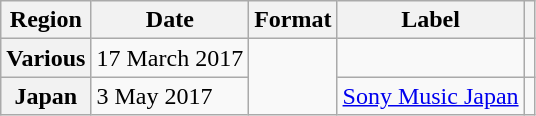<table class="wikitable plainrowheaders">
<tr>
<th scope="col">Region</th>
<th scope="col">Date</th>
<th scope="col">Format</th>
<th scope="col">Label</th>
<th scope="col"></th>
</tr>
<tr>
<th scope="row">Various</th>
<td>17 March 2017</td>
<td rowspan="2"></td>
<td></td>
<td style="text-align:center;"></td>
</tr>
<tr>
<th scope="row">Japan</th>
<td>3 May 2017</td>
<td><a href='#'>Sony Music Japan</a></td>
<td style="text-align:center;"></td>
</tr>
</table>
